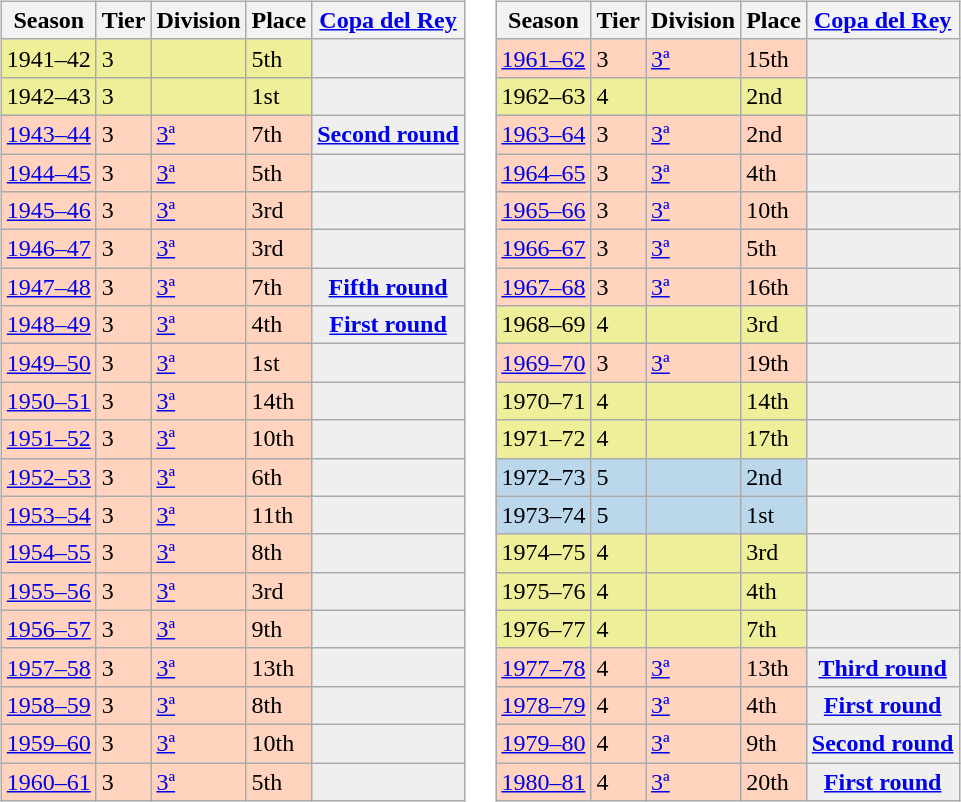<table>
<tr>
<td valign="top" width=0%><br><table class="wikitable">
<tr style="background:#f0f6fa;">
<th>Season</th>
<th>Tier</th>
<th>Division</th>
<th>Place</th>
<th><a href='#'>Copa del Rey</a></th>
</tr>
<tr>
<td style="background:#EFEF99;">1941–42</td>
<td style="background:#EFEF99;">3</td>
<td style="background:#EFEF99;"></td>
<td style="background:#EFEF99;">5th</td>
<th style="background:#efefef;"></th>
</tr>
<tr>
<td style="background:#EFEF99;">1942–43</td>
<td style="background:#EFEF99;">3</td>
<td style="background:#EFEF99;"></td>
<td style="background:#EFEF99;">1st</td>
<th style="background:#efefef;"></th>
</tr>
<tr>
<td style="background:#FFD3BD;"><a href='#'>1943–44</a></td>
<td style="background:#FFD3BD;">3</td>
<td style="background:#FFD3BD;"><a href='#'>3ª</a></td>
<td style="background:#FFD3BD;">7th</td>
<th style="background:#efefef;"><a href='#'>Second round</a></th>
</tr>
<tr>
<td style="background:#FFD3BD;"><a href='#'>1944–45</a></td>
<td style="background:#FFD3BD;">3</td>
<td style="background:#FFD3BD;"><a href='#'>3ª</a></td>
<td style="background:#FFD3BD;">5th</td>
<th style="background:#efefef;"></th>
</tr>
<tr>
<td style="background:#FFD3BD;"><a href='#'>1945–46</a></td>
<td style="background:#FFD3BD;">3</td>
<td style="background:#FFD3BD;"><a href='#'>3ª</a></td>
<td style="background:#FFD3BD;">3rd</td>
<th style="background:#efefef;"></th>
</tr>
<tr>
<td style="background:#FFD3BD;"><a href='#'>1946–47</a></td>
<td style="background:#FFD3BD;">3</td>
<td style="background:#FFD3BD;"><a href='#'>3ª</a></td>
<td style="background:#FFD3BD;">3rd</td>
<th style="background:#efefef;"></th>
</tr>
<tr>
<td style="background:#FFD3BD;"><a href='#'>1947–48</a></td>
<td style="background:#FFD3BD;">3</td>
<td style="background:#FFD3BD;"><a href='#'>3ª</a></td>
<td style="background:#FFD3BD;">7th</td>
<th style="background:#efefef;"><a href='#'>Fifth round</a></th>
</tr>
<tr>
<td style="background:#FFD3BD;"><a href='#'>1948–49</a></td>
<td style="background:#FFD3BD;">3</td>
<td style="background:#FFD3BD;"><a href='#'>3ª</a></td>
<td style="background:#FFD3BD;">4th</td>
<th style="background:#efefef;"><a href='#'>First round</a></th>
</tr>
<tr>
<td style="background:#FFD3BD;"><a href='#'>1949–50</a></td>
<td style="background:#FFD3BD;">3</td>
<td style="background:#FFD3BD;"><a href='#'>3ª</a></td>
<td style="background:#FFD3BD;">1st</td>
<th style="background:#efefef;"></th>
</tr>
<tr>
<td style="background:#FFD3BD;"><a href='#'>1950–51</a></td>
<td style="background:#FFD3BD;">3</td>
<td style="background:#FFD3BD;"><a href='#'>3ª</a></td>
<td style="background:#FFD3BD;">14th</td>
<th style="background:#efefef;"></th>
</tr>
<tr>
<td style="background:#FFD3BD;"><a href='#'>1951–52</a></td>
<td style="background:#FFD3BD;">3</td>
<td style="background:#FFD3BD;"><a href='#'>3ª</a></td>
<td style="background:#FFD3BD;">10th</td>
<th style="background:#efefef;"></th>
</tr>
<tr>
<td style="background:#FFD3BD;"><a href='#'>1952–53</a></td>
<td style="background:#FFD3BD;">3</td>
<td style="background:#FFD3BD;"><a href='#'>3ª</a></td>
<td style="background:#FFD3BD;">6th</td>
<th style="background:#efefef;"></th>
</tr>
<tr>
<td style="background:#FFD3BD;"><a href='#'>1953–54</a></td>
<td style="background:#FFD3BD;">3</td>
<td style="background:#FFD3BD;"><a href='#'>3ª</a></td>
<td style="background:#FFD3BD;">11th</td>
<th style="background:#efefef;"></th>
</tr>
<tr>
<td style="background:#FFD3BD;"><a href='#'>1954–55</a></td>
<td style="background:#FFD3BD;">3</td>
<td style="background:#FFD3BD;"><a href='#'>3ª</a></td>
<td style="background:#FFD3BD;">8th</td>
<th style="background:#efefef;"></th>
</tr>
<tr>
<td style="background:#FFD3BD;"><a href='#'>1955–56</a></td>
<td style="background:#FFD3BD;">3</td>
<td style="background:#FFD3BD;"><a href='#'>3ª</a></td>
<td style="background:#FFD3BD;">3rd</td>
<th style="background:#efefef;"></th>
</tr>
<tr>
<td style="background:#FFD3BD;"><a href='#'>1956–57</a></td>
<td style="background:#FFD3BD;">3</td>
<td style="background:#FFD3BD;"><a href='#'>3ª</a></td>
<td style="background:#FFD3BD;">9th</td>
<th style="background:#efefef;"></th>
</tr>
<tr>
<td style="background:#FFD3BD;"><a href='#'>1957–58</a></td>
<td style="background:#FFD3BD;">3</td>
<td style="background:#FFD3BD;"><a href='#'>3ª</a></td>
<td style="background:#FFD3BD;">13th</td>
<th style="background:#efefef;"></th>
</tr>
<tr>
<td style="background:#FFD3BD;"><a href='#'>1958–59</a></td>
<td style="background:#FFD3BD;">3</td>
<td style="background:#FFD3BD;"><a href='#'>3ª</a></td>
<td style="background:#FFD3BD;">8th</td>
<th style="background:#efefef;"></th>
</tr>
<tr>
<td style="background:#FFD3BD;"><a href='#'>1959–60</a></td>
<td style="background:#FFD3BD;">3</td>
<td style="background:#FFD3BD;"><a href='#'>3ª</a></td>
<td style="background:#FFD3BD;">10th</td>
<th style="background:#efefef;"></th>
</tr>
<tr>
<td style="background:#FFD3BD;"><a href='#'>1960–61</a></td>
<td style="background:#FFD3BD;">3</td>
<td style="background:#FFD3BD;"><a href='#'>3ª</a></td>
<td style="background:#FFD3BD;">5th</td>
<th style="background:#efefef;"></th>
</tr>
</table>
</td>
<td valign="top" width=0%><br><table class="wikitable">
<tr style="background:#f0f6fa;">
<th>Season</th>
<th>Tier</th>
<th>Division</th>
<th>Place</th>
<th><a href='#'>Copa del Rey</a></th>
</tr>
<tr>
<td style="background:#FFD3BD;"><a href='#'>1961–62</a></td>
<td style="background:#FFD3BD;">3</td>
<td style="background:#FFD3BD;"><a href='#'>3ª</a></td>
<td style="background:#FFD3BD;">15th</td>
<th style="background:#efefef;"></th>
</tr>
<tr>
<td style="background:#EFEF99;">1962–63</td>
<td style="background:#EFEF99;">4</td>
<td style="background:#EFEF99;"></td>
<td style="background:#EFEF99;">2nd</td>
<th style="background:#efefef;"></th>
</tr>
<tr>
<td style="background:#FFD3BD;"><a href='#'>1963–64</a></td>
<td style="background:#FFD3BD;">3</td>
<td style="background:#FFD3BD;"><a href='#'>3ª</a></td>
<td style="background:#FFD3BD;">2nd</td>
<th style="background:#efefef;"></th>
</tr>
<tr>
<td style="background:#FFD3BD;"><a href='#'>1964–65</a></td>
<td style="background:#FFD3BD;">3</td>
<td style="background:#FFD3BD;"><a href='#'>3ª</a></td>
<td style="background:#FFD3BD;">4th</td>
<th style="background:#efefef;"></th>
</tr>
<tr>
<td style="background:#FFD3BD;"><a href='#'>1965–66</a></td>
<td style="background:#FFD3BD;">3</td>
<td style="background:#FFD3BD;"><a href='#'>3ª</a></td>
<td style="background:#FFD3BD;">10th</td>
<th style="background:#efefef;"></th>
</tr>
<tr>
<td style="background:#FFD3BD;"><a href='#'>1966–67</a></td>
<td style="background:#FFD3BD;">3</td>
<td style="background:#FFD3BD;"><a href='#'>3ª</a></td>
<td style="background:#FFD3BD;">5th</td>
<th style="background:#efefef;"></th>
</tr>
<tr>
<td style="background:#FFD3BD;"><a href='#'>1967–68</a></td>
<td style="background:#FFD3BD;">3</td>
<td style="background:#FFD3BD;"><a href='#'>3ª</a></td>
<td style="background:#FFD3BD;">16th</td>
<th style="background:#efefef;"></th>
</tr>
<tr>
<td style="background:#EFEF99;">1968–69</td>
<td style="background:#EFEF99;">4</td>
<td style="background:#EFEF99;"></td>
<td style="background:#EFEF99;">3rd</td>
<th style="background:#efefef;"></th>
</tr>
<tr>
<td style="background:#FFD3BD;"><a href='#'>1969–70</a></td>
<td style="background:#FFD3BD;">3</td>
<td style="background:#FFD3BD;"><a href='#'>3ª</a></td>
<td style="background:#FFD3BD;">19th</td>
<th style="background:#efefef;"></th>
</tr>
<tr>
<td style="background:#EFEF99;">1970–71</td>
<td style="background:#EFEF99;">4</td>
<td style="background:#EFEF99;"></td>
<td style="background:#EFEF99;">14th</td>
<th style="background:#efefef;"></th>
</tr>
<tr>
<td style="background:#EFEF99;">1971–72</td>
<td style="background:#EFEF99;">4</td>
<td style="background:#EFEF99;"></td>
<td style="background:#EFEF99;">17th</td>
<th style="background:#efefef;"></th>
</tr>
<tr>
<td style="background:#BBD7EC;">1972–73</td>
<td style="background:#BBD7EC;">5</td>
<td style="background:#BBD7EC;"></td>
<td style="background:#BBD7EC;">2nd</td>
<th style="background:#efefef;"></th>
</tr>
<tr>
<td style="background:#BBD7EC;">1973–74</td>
<td style="background:#BBD7EC;">5</td>
<td style="background:#BBD7EC;"></td>
<td style="background:#BBD7EC;">1st</td>
<th style="background:#efefef;"></th>
</tr>
<tr>
<td style="background:#EFEF99;">1974–75</td>
<td style="background:#EFEF99;">4</td>
<td style="background:#EFEF99;"></td>
<td style="background:#EFEF99;">3rd</td>
<th style="background:#efefef;"></th>
</tr>
<tr>
<td style="background:#EFEF99;">1975–76</td>
<td style="background:#EFEF99;">4</td>
<td style="background:#EFEF99;"></td>
<td style="background:#EFEF99;">4th</td>
<th style="background:#efefef;"></th>
</tr>
<tr>
<td style="background:#EFEF99;">1976–77</td>
<td style="background:#EFEF99;">4</td>
<td style="background:#EFEF99;"></td>
<td style="background:#EFEF99;">7th</td>
<th style="background:#efefef;"></th>
</tr>
<tr>
<td style="background:#FFD3BD;"><a href='#'>1977–78</a></td>
<td style="background:#FFD3BD;">4</td>
<td style="background:#FFD3BD;"><a href='#'>3ª</a></td>
<td style="background:#FFD3BD;">13th</td>
<th style="background:#efefef;"><a href='#'>Third round</a></th>
</tr>
<tr>
<td style="background:#FFD3BD;"><a href='#'>1978–79</a></td>
<td style="background:#FFD3BD;">4</td>
<td style="background:#FFD3BD;"><a href='#'>3ª</a></td>
<td style="background:#FFD3BD;">4th</td>
<th style="background:#efefef;"><a href='#'>First round</a></th>
</tr>
<tr>
<td style="background:#FFD3BD;"><a href='#'>1979–80</a></td>
<td style="background:#FFD3BD;">4</td>
<td style="background:#FFD3BD;"><a href='#'>3ª</a></td>
<td style="background:#FFD3BD;">9th</td>
<th style="background:#efefef;"><a href='#'>Second round</a></th>
</tr>
<tr>
<td style="background:#FFD3BD;"><a href='#'>1980–81</a></td>
<td style="background:#FFD3BD;">4</td>
<td style="background:#FFD3BD;"><a href='#'>3ª</a></td>
<td style="background:#FFD3BD;">20th</td>
<th style="background:#efefef;"><a href='#'>First round</a></th>
</tr>
</table>
</td>
</tr>
</table>
